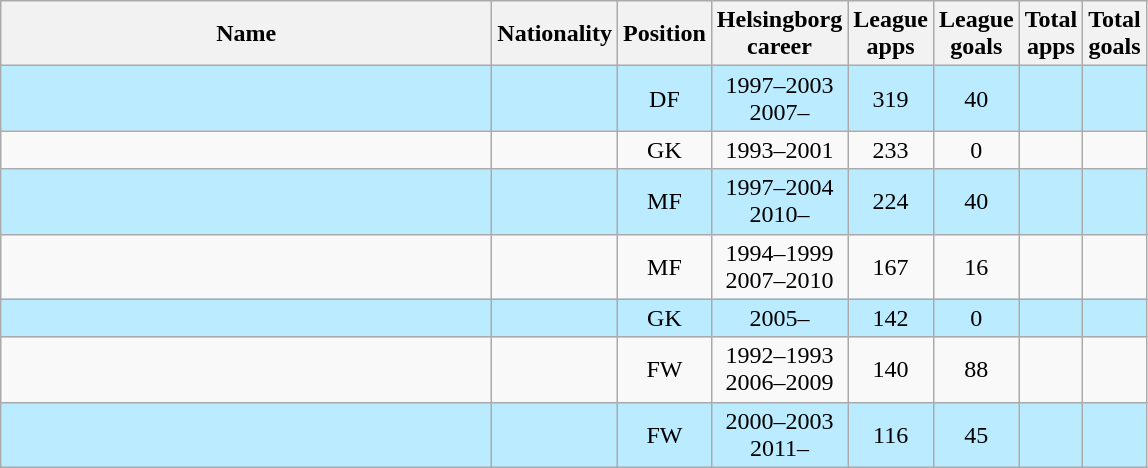<table class="wikitable sortable" style="text-align: center;">
<tr>
<th style="width:20em">Name</th>
<th>Nationality</th>
<th>Position</th>
<th>Helsingborg<br>career</th>
<th>League<br>apps</th>
<th>League<br>goals</th>
<th>Total<br>apps</th>
<th>Total<br>goals</th>
</tr>
<tr style="background:#bbebff;">
<td align=left></td>
<td align=left></td>
<td>DF</td>
<td>1997–2003<br>2007–</td>
<td>319</td>
<td>40</td>
<td></td>
<td></td>
</tr>
<tr>
<td align=left></td>
<td align=left></td>
<td>GK</td>
<td>1993–2001</td>
<td>233</td>
<td>0</td>
<td></td>
<td></td>
</tr>
<tr style="background:#bbebff;">
<td align=left></td>
<td align=left></td>
<td>MF</td>
<td>1997–2004<br>2010–</td>
<td>224</td>
<td>40</td>
<td></td>
<td></td>
</tr>
<tr>
<td align=left></td>
<td align=left></td>
<td>MF</td>
<td>1994–1999<br>2007–2010</td>
<td>167</td>
<td>16</td>
<td></td>
<td></td>
</tr>
<tr style="background:#bbebff;">
<td align=left></td>
<td align=left></td>
<td>GK</td>
<td>2005–</td>
<td>142</td>
<td>0</td>
<td></td>
<td></td>
</tr>
<tr>
<td align=left></td>
<td align=left></td>
<td>FW</td>
<td>1992–1993<br>2006–2009</td>
<td>140</td>
<td>88</td>
<td></td>
<td></td>
</tr>
<tr style="background:#bbebff;">
<td align=left></td>
<td align=left></td>
<td>FW</td>
<td>2000–2003<br>2011–</td>
<td>116</td>
<td>45</td>
<td></td>
<td></td>
</tr>
</table>
